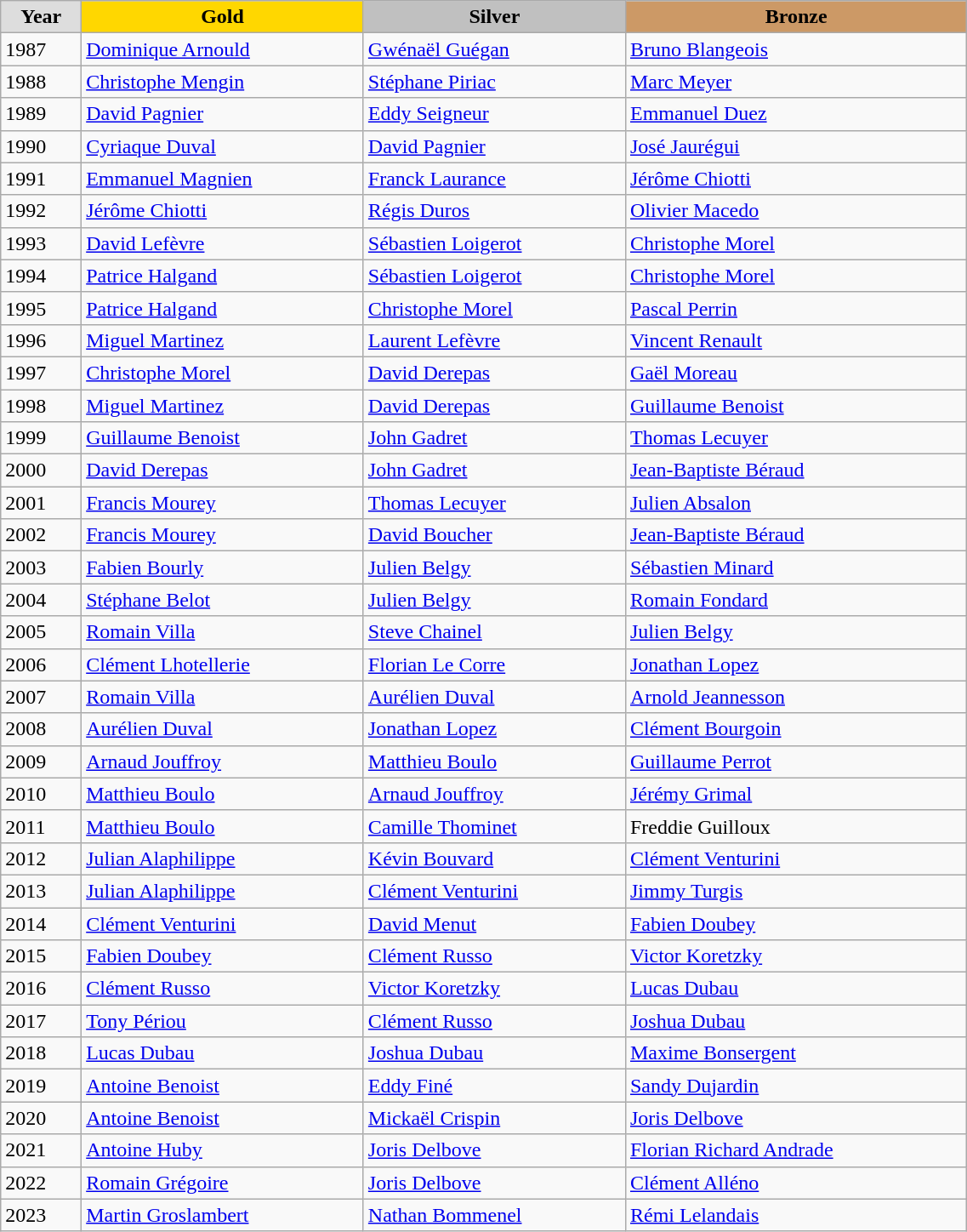<table class="wikitable" style="width: 60%; text-align:left;">
<tr>
<td style="background:#DDDDDD; font-weight:bold; text-align:center;">Year</td>
<td style="background:gold; font-weight:bold; text-align:center;">Gold</td>
<td style="background:silver; font-weight:bold; text-align:center;">Silver</td>
<td style="background:#cc9966; font-weight:bold; text-align:center;">Bronze</td>
</tr>
<tr>
<td>1987</td>
<td><a href='#'>Dominique Arnould</a></td>
<td><a href='#'>Gwénaël Guégan</a></td>
<td><a href='#'>Bruno Blangeois</a></td>
</tr>
<tr>
<td>1988</td>
<td><a href='#'>Christophe Mengin</a></td>
<td><a href='#'>Stéphane Piriac</a></td>
<td><a href='#'>Marc Meyer</a></td>
</tr>
<tr>
<td>1989</td>
<td><a href='#'>David Pagnier</a></td>
<td><a href='#'>Eddy Seigneur</a></td>
<td><a href='#'>Emmanuel Duez</a></td>
</tr>
<tr>
<td>1990</td>
<td><a href='#'>Cyriaque Duval</a></td>
<td><a href='#'>David Pagnier</a></td>
<td><a href='#'>José Jaurégui</a></td>
</tr>
<tr>
<td>1991</td>
<td><a href='#'>Emmanuel Magnien</a></td>
<td><a href='#'>Franck Laurance</a></td>
<td><a href='#'>Jérôme Chiotti</a></td>
</tr>
<tr>
<td>1992</td>
<td><a href='#'>Jérôme Chiotti</a></td>
<td><a href='#'>Régis Duros</a></td>
<td><a href='#'>Olivier Macedo</a></td>
</tr>
<tr>
<td>1993</td>
<td><a href='#'>David Lefèvre</a></td>
<td><a href='#'>Sébastien Loigerot</a></td>
<td><a href='#'>Christophe Morel</a></td>
</tr>
<tr>
<td>1994</td>
<td><a href='#'>Patrice Halgand</a></td>
<td><a href='#'>Sébastien Loigerot</a></td>
<td><a href='#'>Christophe Morel</a></td>
</tr>
<tr>
<td>1995</td>
<td><a href='#'>Patrice Halgand</a></td>
<td><a href='#'>Christophe Morel</a></td>
<td><a href='#'>Pascal Perrin</a></td>
</tr>
<tr>
<td>1996</td>
<td><a href='#'>Miguel Martinez</a></td>
<td><a href='#'>Laurent Lefèvre</a></td>
<td><a href='#'>Vincent Renault</a></td>
</tr>
<tr>
<td>1997</td>
<td><a href='#'>Christophe Morel</a></td>
<td><a href='#'>David Derepas</a></td>
<td><a href='#'>Gaël Moreau</a></td>
</tr>
<tr>
<td>1998</td>
<td><a href='#'>Miguel Martinez</a></td>
<td><a href='#'>David Derepas</a></td>
<td><a href='#'>Guillaume Benoist</a></td>
</tr>
<tr>
<td>1999</td>
<td><a href='#'>Guillaume Benoist</a></td>
<td><a href='#'>John Gadret</a></td>
<td><a href='#'>Thomas Lecuyer</a></td>
</tr>
<tr>
<td>2000</td>
<td><a href='#'>David Derepas</a></td>
<td><a href='#'>John Gadret</a></td>
<td><a href='#'>Jean-Baptiste Béraud</a></td>
</tr>
<tr>
<td>2001</td>
<td><a href='#'>Francis Mourey</a></td>
<td><a href='#'>Thomas Lecuyer</a></td>
<td><a href='#'>Julien Absalon</a></td>
</tr>
<tr>
<td>2002</td>
<td><a href='#'>Francis Mourey</a></td>
<td><a href='#'>David Boucher</a></td>
<td><a href='#'>Jean-Baptiste Béraud</a></td>
</tr>
<tr>
<td>2003</td>
<td><a href='#'>Fabien Bourly</a></td>
<td><a href='#'>Julien Belgy</a></td>
<td><a href='#'>Sébastien Minard</a></td>
</tr>
<tr>
<td>2004</td>
<td><a href='#'>Stéphane Belot</a></td>
<td><a href='#'>Julien Belgy</a></td>
<td><a href='#'>Romain Fondard</a></td>
</tr>
<tr>
<td>2005</td>
<td><a href='#'>Romain Villa</a></td>
<td><a href='#'>Steve Chainel</a></td>
<td><a href='#'>Julien Belgy</a></td>
</tr>
<tr>
<td>2006</td>
<td><a href='#'>Clément Lhotellerie</a></td>
<td><a href='#'>Florian Le Corre</a></td>
<td><a href='#'>Jonathan Lopez</a></td>
</tr>
<tr>
<td>2007</td>
<td><a href='#'>Romain Villa</a></td>
<td><a href='#'>Aurélien Duval</a></td>
<td><a href='#'>Arnold Jeannesson</a></td>
</tr>
<tr>
<td>2008</td>
<td><a href='#'>Aurélien Duval</a></td>
<td><a href='#'>Jonathan Lopez</a></td>
<td><a href='#'>Clément Bourgoin</a></td>
</tr>
<tr>
<td>2009</td>
<td><a href='#'>Arnaud Jouffroy</a></td>
<td><a href='#'>Matthieu Boulo</a></td>
<td><a href='#'>Guillaume Perrot</a></td>
</tr>
<tr>
<td>2010</td>
<td><a href='#'>Matthieu Boulo</a></td>
<td><a href='#'>Arnaud Jouffroy</a></td>
<td><a href='#'>Jérémy Grimal</a></td>
</tr>
<tr>
<td>2011</td>
<td><a href='#'>Matthieu Boulo</a></td>
<td><a href='#'>Camille Thominet</a></td>
<td>Freddie Guilloux</td>
</tr>
<tr>
<td>2012</td>
<td><a href='#'>Julian Alaphilippe</a></td>
<td><a href='#'>Kévin Bouvard</a></td>
<td><a href='#'>Clément Venturini</a></td>
</tr>
<tr>
<td>2013</td>
<td><a href='#'>Julian Alaphilippe</a></td>
<td><a href='#'>Clément Venturini</a></td>
<td><a href='#'>Jimmy Turgis</a></td>
</tr>
<tr>
<td>2014</td>
<td><a href='#'>Clément Venturini</a></td>
<td><a href='#'>David Menut</a></td>
<td><a href='#'>Fabien Doubey</a></td>
</tr>
<tr>
<td>2015</td>
<td><a href='#'>Fabien Doubey</a></td>
<td><a href='#'>Clément Russo</a></td>
<td><a href='#'>Victor Koretzky</a></td>
</tr>
<tr>
<td>2016</td>
<td><a href='#'>Clément Russo</a></td>
<td><a href='#'>Victor Koretzky</a></td>
<td><a href='#'>Lucas Dubau</a></td>
</tr>
<tr>
<td>2017</td>
<td><a href='#'>Tony Périou</a></td>
<td><a href='#'>Clément Russo</a></td>
<td><a href='#'>Joshua Dubau</a></td>
</tr>
<tr>
<td>2018</td>
<td><a href='#'>Lucas Dubau</a></td>
<td><a href='#'>Joshua Dubau</a></td>
<td><a href='#'>Maxime Bonsergent</a></td>
</tr>
<tr>
<td>2019</td>
<td><a href='#'>Antoine Benoist</a></td>
<td><a href='#'>Eddy Finé</a></td>
<td><a href='#'>Sandy Dujardin</a></td>
</tr>
<tr>
<td>2020</td>
<td><a href='#'>Antoine Benoist</a></td>
<td><a href='#'>Mickaël Crispin</a></td>
<td><a href='#'>Joris Delbove</a></td>
</tr>
<tr>
<td>2021</td>
<td><a href='#'>Antoine Huby</a></td>
<td><a href='#'>Joris Delbove</a></td>
<td><a href='#'>Florian Richard Andrade</a></td>
</tr>
<tr>
<td>2022</td>
<td><a href='#'>Romain Grégoire</a></td>
<td><a href='#'>Joris Delbove</a></td>
<td><a href='#'>Clément Alléno</a></td>
</tr>
<tr>
<td>2023</td>
<td><a href='#'>Martin Groslambert</a></td>
<td><a href='#'>Nathan Bommenel</a></td>
<td><a href='#'>Rémi Lelandais</a></td>
</tr>
</table>
